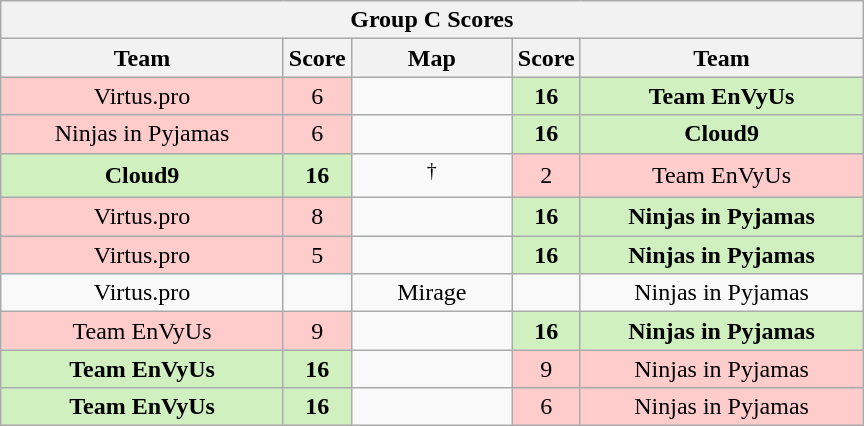<table class="wikitable" style="text-align: center;">
<tr>
<th colspan=5>Group C Scores</th>
</tr>
<tr>
<th width="181px">Team</th>
<th width="20px">Score</th>
<th width="100px">Map</th>
<th width="20px">Score</th>
<th width="181px">Team</th>
</tr>
<tr>
<td style="background: #FFCCCC;">Virtus.pro</td>
<td style="background: #FFCCCC;">6</td>
<td></td>
<td style="background: #D0F0C0;"><strong>16</strong></td>
<td style="background: #D0F0C0;"><strong>Team EnVyUs</strong></td>
</tr>
<tr>
<td style="background: #FFCCCC;">Ninjas in Pyjamas</td>
<td style="background: #FFCCCC;">6</td>
<td></td>
<td style="background: #D0F0C0;"><strong>16</strong></td>
<td style="background: #D0F0C0;"><strong>Cloud9</strong></td>
</tr>
<tr>
<td style="background: #D0F0C0;"><strong>Cloud9</strong></td>
<td style="background: #D0F0C0;"><strong>16</strong></td>
<td><sup>†</sup></td>
<td style="background: #FFCCCC;">2</td>
<td style="background: #FFCCCC;">Team EnVyUs</td>
</tr>
<tr>
<td style="background: #FFCCCC;">Virtus.pro</td>
<td style="background: #FFCCCC;">8</td>
<td></td>
<td style="background: #D0F0C0;"><strong>16</strong></td>
<td style="background: #D0F0C0;"><strong>Ninjas in Pyjamas</strong></td>
</tr>
<tr>
<td style="background: #FFCCCC;">Virtus.pro</td>
<td style="background: #FFCCCC;">5</td>
<td></td>
<td style="background: #D0F0C0;"><strong>16</strong></td>
<td style="background: #D0F0C0;"><strong>Ninjas in Pyjamas</strong></td>
</tr>
<tr>
<td>Virtus.pro</td>
<td></td>
<td>Mirage</td>
<td></td>
<td>Ninjas in Pyjamas</td>
</tr>
<tr>
<td style="background: #FFCCCC;">Team EnVyUs</td>
<td style="background: #FFCCCC;">9</td>
<td></td>
<td style="background: #D0F0C0;"><strong>16</strong></td>
<td style="background: #D0F0C0;"><strong>Ninjas in Pyjamas</strong></td>
</tr>
<tr>
<td style="background: #D0F0C0;"><strong>Team EnVyUs</strong></td>
<td style="background: #D0F0C0;"><strong>16</strong></td>
<td></td>
<td style="background: #FFCCCC;">9</td>
<td style="background: #FFCCCC;">Ninjas in Pyjamas</td>
</tr>
<tr>
<td style="background: #D0F0C0;"><strong>Team EnVyUs</strong></td>
<td style="background: #D0F0C0;"><strong>16</strong></td>
<td></td>
<td style="background: #FFCCCC;">6</td>
<td style="background: #FFCCCC;">Ninjas in Pyjamas</td>
</tr>
</table>
